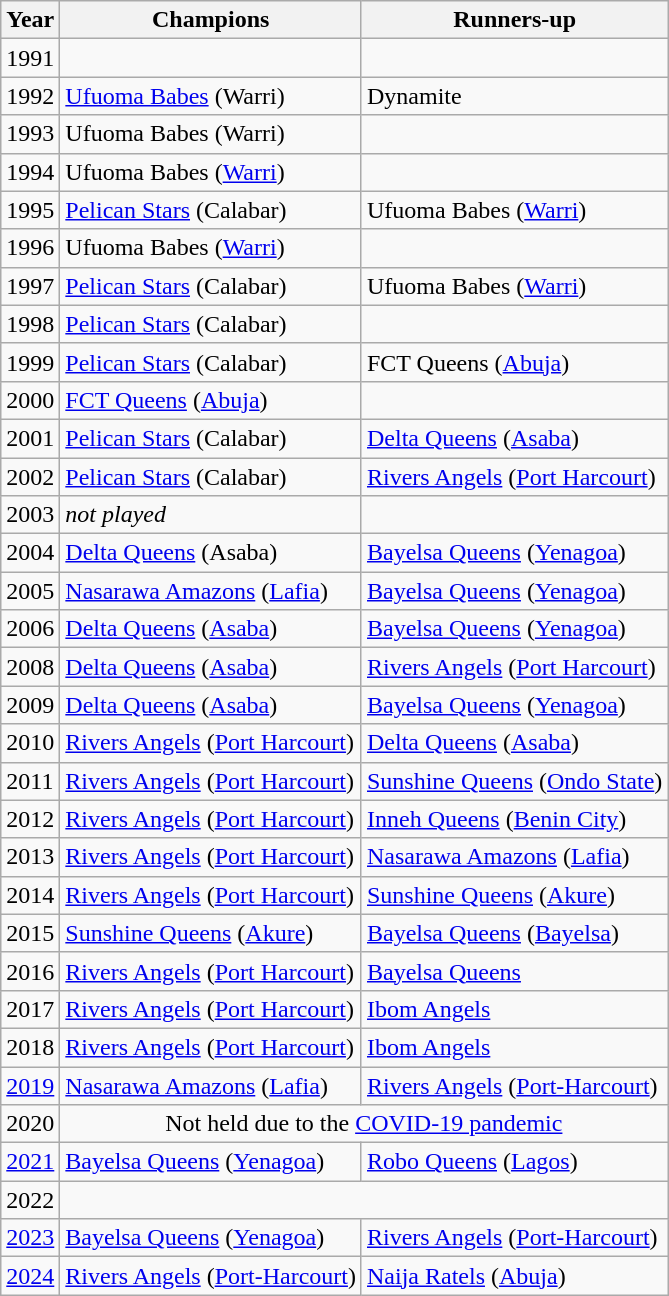<table class="wikitable">
<tr>
<th>Year</th>
<th>Champions</th>
<th>Runners-up</th>
</tr>
<tr>
<td>1991</td>
<td></td>
<td></td>
</tr>
<tr>
<td>1992</td>
<td><a href='#'>Ufuoma Babes</a> (Warri)</td>
<td>Dynamite</td>
</tr>
<tr>
<td>1993</td>
<td>Ufuoma Babes (Warri)</td>
<td></td>
</tr>
<tr>
<td>1994</td>
<td>Ufuoma Babes (<a href='#'>Warri</a>)</td>
<td></td>
</tr>
<tr>
<td>1995</td>
<td><a href='#'>Pelican Stars</a> (Calabar)</td>
<td>Ufuoma Babes (<a href='#'>Warri</a>)</td>
</tr>
<tr>
<td>1996</td>
<td>Ufuoma Babes (<a href='#'>Warri</a>)</td>
<td></td>
</tr>
<tr>
<td>1997</td>
<td><a href='#'>Pelican Stars</a> (Calabar)</td>
<td>Ufuoma Babes (<a href='#'>Warri</a>)</td>
</tr>
<tr>
<td>1998</td>
<td><a href='#'>Pelican Stars</a> (Calabar)</td>
<td></td>
</tr>
<tr>
<td>1999</td>
<td><a href='#'>Pelican Stars</a> (Calabar)</td>
<td>FCT Queens (<a href='#'>Abuja</a>)</td>
</tr>
<tr>
<td>2000</td>
<td><a href='#'>FCT Queens</a> (<a href='#'>Abuja</a>)</td>
<td></td>
</tr>
<tr>
<td>2001</td>
<td><a href='#'>Pelican Stars</a> (Calabar)</td>
<td><a href='#'>Delta Queens</a> (<a href='#'>Asaba</a>)</td>
</tr>
<tr>
<td>2002</td>
<td><a href='#'>Pelican Stars</a> (Calabar)</td>
<td><a href='#'>Rivers Angels</a> (<a href='#'>Port Harcourt</a>)</td>
</tr>
<tr>
<td>2003</td>
<td><em>not played</em></td>
<td></td>
</tr>
<tr>
<td>2004</td>
<td><a href='#'>Delta Queens</a> (Asaba)</td>
<td><a href='#'>Bayelsa Queens</a> (<a href='#'>Yenagoa</a>)</td>
</tr>
<tr>
<td>2005</td>
<td><a href='#'>Nasarawa Amazons</a> (<a href='#'>Lafia</a>)</td>
<td><a href='#'>Bayelsa Queens</a> (<a href='#'>Yenagoa</a>)</td>
</tr>
<tr>
<td>2006</td>
<td><a href='#'>Delta Queens</a> (<a href='#'>Asaba</a>)</td>
<td><a href='#'>Bayelsa Queens</a> (<a href='#'>Yenagoa</a>)</td>
</tr>
<tr>
<td>2008</td>
<td><a href='#'>Delta Queens</a> (<a href='#'>Asaba</a>)</td>
<td><a href='#'>Rivers Angels</a> (<a href='#'>Port Harcourt</a>)</td>
</tr>
<tr>
<td>2009</td>
<td><a href='#'>Delta Queens</a> (<a href='#'>Asaba</a>)</td>
<td><a href='#'>Bayelsa Queens</a> (<a href='#'>Yenagoa</a>)</td>
</tr>
<tr>
<td>2010</td>
<td><a href='#'>Rivers Angels</a> (<a href='#'>Port Harcourt</a>)</td>
<td><a href='#'>Delta Queens</a> (<a href='#'>Asaba</a>)</td>
</tr>
<tr>
<td>2011</td>
<td><a href='#'>Rivers Angels</a> (<a href='#'>Port Harcourt</a>)</td>
<td><a href='#'>Sunshine Queens</a> (<a href='#'>Ondo State</a>)</td>
</tr>
<tr>
<td>2012</td>
<td><a href='#'>Rivers Angels</a> (<a href='#'>Port Harcourt</a>)</td>
<td><a href='#'>Inneh Queens</a> (<a href='#'>Benin City</a>)</td>
</tr>
<tr>
<td>2013</td>
<td><a href='#'>Rivers Angels</a> (<a href='#'>Port Harcourt</a>)</td>
<td><a href='#'>Nasarawa Amazons</a> (<a href='#'>Lafia</a>)</td>
</tr>
<tr>
<td>2014</td>
<td><a href='#'>Rivers Angels</a> (<a href='#'>Port Harcourt</a>)</td>
<td><a href='#'>Sunshine Queens</a> (<a href='#'>Akure</a>)</td>
</tr>
<tr>
<td>2015</td>
<td><a href='#'>Sunshine Queens</a> (<a href='#'>Akure</a>) </td>
<td><a href='#'>Bayelsa Queens</a> (<a href='#'>Bayelsa</a>)</td>
</tr>
<tr>
<td>2016</td>
<td><a href='#'>Rivers Angels</a> (<a href='#'>Port Harcourt</a>) </td>
<td><a href='#'>Bayelsa Queens</a></td>
</tr>
<tr>
<td>2017</td>
<td><a href='#'>Rivers Angels</a> (<a href='#'>Port Harcourt</a>) </td>
<td><a href='#'>Ibom Angels</a></td>
</tr>
<tr>
<td>2018</td>
<td><a href='#'>Rivers Angels</a> (<a href='#'>Port Harcourt</a>)</td>
<td><a href='#'>Ibom Angels</a></td>
</tr>
<tr>
<td><a href='#'>2019</a></td>
<td><a href='#'>Nasarawa Amazons</a> (<a href='#'>Lafia</a>)</td>
<td><a href='#'>Rivers Angels</a>  (<a href='#'>Port-Harcourt</a>)</td>
</tr>
<tr>
<td>2020</td>
<td align=center colspan=2>Not held due to the <a href='#'>COVID-19 pandemic</a></td>
</tr>
<tr>
<td><a href='#'>2021</a></td>
<td><a href='#'>Bayelsa Queens</a> (<a href='#'>Yenagoa</a>)</td>
<td><a href='#'>Robo Queens</a> (<a href='#'>Lagos</a>)</td>
</tr>
<tr>
<td>2022</td>
<td colspan=2></td>
</tr>
<tr>
<td><a href='#'>2023</a></td>
<td><a href='#'>Bayelsa Queens</a> (<a href='#'>Yenagoa</a>)</td>
<td><a href='#'>Rivers Angels</a> (<a href='#'>Port-Harcourt</a>)</td>
</tr>
<tr>
<td><a href='#'>2024</a></td>
<td><a href='#'>Rivers Angels</a> (<a href='#'>Port-Harcourt</a>)</td>
<td><a href='#'>Naija Ratels</a> (<a href='#'>Abuja</a>)</td>
</tr>
</table>
